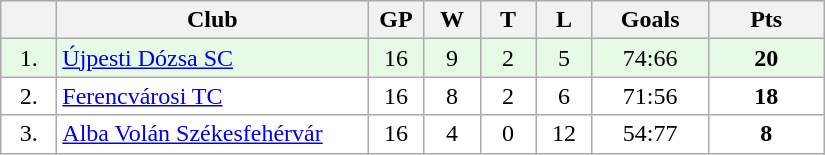<table class="wikitable">
<tr>
<th width="30"></th>
<th width="200">Club</th>
<th width="30">GP</th>
<th width="30">W</th>
<th width="30">T</th>
<th width="30">L</th>
<th width="70">Goals</th>
<th width="70">Pts</th>
</tr>
<tr bgcolor="#e6fae6" align="center">
<td>1.</td>
<td align="left"><a href='#'>Újpesti Dózsa SC</a></td>
<td>16</td>
<td>9</td>
<td>2</td>
<td>5</td>
<td>74:66</td>
<td><strong>20</strong></td>
</tr>
<tr bgcolor="#FFFFFF" align="center">
<td>2.</td>
<td align="left"><a href='#'>Ferencvárosi TC</a></td>
<td>16</td>
<td>8</td>
<td>2</td>
<td>6</td>
<td>71:56</td>
<td><strong>18</strong></td>
</tr>
<tr bgcolor="#FFFFFF" align="center">
<td>3.</td>
<td align="left"><a href='#'>Alba Volán Székesfehérvár</a></td>
<td>16</td>
<td>4</td>
<td>0</td>
<td>12</td>
<td>54:77</td>
<td><strong>8</strong></td>
</tr>
</table>
